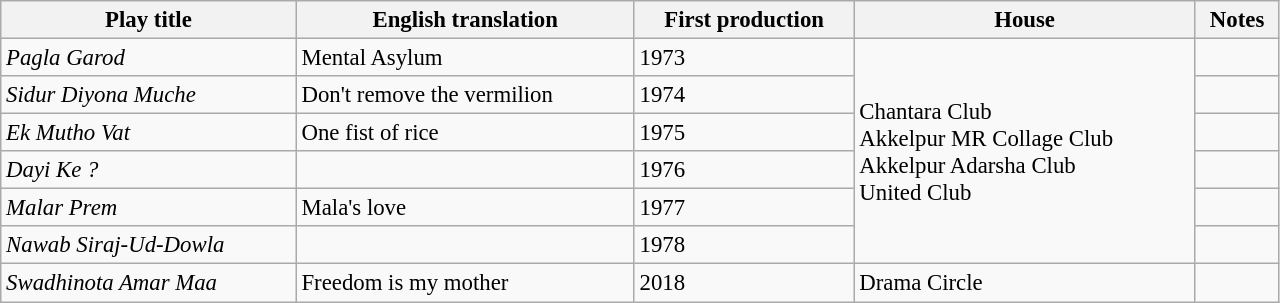<table class="wikitable sortable plainrowheaders" width="67.5%" style="font-size: 95%;">
<tr>
<th scope="col">Play title</th>
<th scope="col">English translation</th>
<th scope="col">First production</th>
<th scope="col">House</th>
<th scope="col" class="unsortable">Notes</th>
</tr>
<tr>
<td><em>Pagla Garod</em></td>
<td>Mental Asylum</td>
<td>1973</td>
<td rowspan="6">Chantara Club<br>Akkelpur MR Collage Club<br>Akkelpur Adarsha Club<br>United Club</td>
<td></td>
</tr>
<tr>
<td><em>Sidur Diyona Muche</em></td>
<td>Don't remove the vermilion</td>
<td>1974</td>
<td></td>
</tr>
<tr>
<td><em>Ek Mutho Vat</em></td>
<td>One fist of rice</td>
<td>1975</td>
<td></td>
</tr>
<tr>
<td><em>Dayi Ke ?</em></td>
<td></td>
<td>1976</td>
<td></td>
</tr>
<tr>
<td><em>Malar Prem</em></td>
<td>Mala's love</td>
<td>1977</td>
<td></td>
</tr>
<tr>
<td><em>Nawab Siraj-Ud-Dowla</em></td>
<td></td>
<td>1978</td>
<td></td>
</tr>
<tr>
<td><em>Swadhinota Amar Maa</em></td>
<td>Freedom is my mother</td>
<td>2018</td>
<td>Drama Circle</td>
<td></td>
</tr>
</table>
